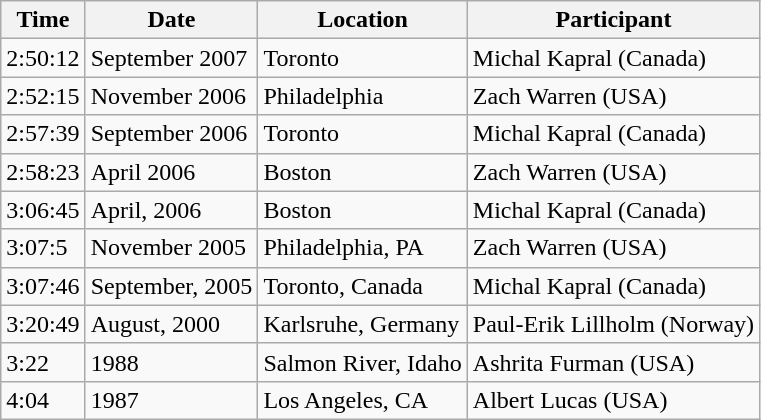<table class="wikitable">
<tr>
<th>Time</th>
<th>Date</th>
<th>Location</th>
<th>Participant</th>
</tr>
<tr>
<td>2:50:12</td>
<td>September 2007</td>
<td>Toronto</td>
<td>Michal Kapral (Canada)</td>
</tr>
<tr>
<td>2:52:15</td>
<td>November 2006</td>
<td>Philadelphia</td>
<td>Zach Warren (USA)</td>
</tr>
<tr>
<td>2:57:39</td>
<td>September 2006</td>
<td>Toronto</td>
<td>Michal Kapral (Canada)</td>
</tr>
<tr>
<td>2:58:23</td>
<td>April 2006</td>
<td>Boston</td>
<td>Zach Warren (USA)</td>
</tr>
<tr>
<td>3:06:45</td>
<td>April, 2006</td>
<td>Boston</td>
<td>Michal Kapral (Canada)</td>
</tr>
<tr>
<td>3:07:5</td>
<td>November 2005</td>
<td>Philadelphia, PA</td>
<td>Zach Warren (USA)</td>
</tr>
<tr>
<td>3:07:46</td>
<td>September, 2005</td>
<td>Toronto, Canada</td>
<td>Michal Kapral  (Canada)</td>
</tr>
<tr>
<td>3:20:49</td>
<td>August, 2000</td>
<td>Karlsruhe, Germany</td>
<td>Paul-Erik Lillholm (Norway)</td>
</tr>
<tr>
<td>3:22</td>
<td>1988</td>
<td>Salmon River, Idaho</td>
<td>Ashrita Furman (USA)</td>
</tr>
<tr>
<td>4:04</td>
<td>1987</td>
<td>Los Angeles, CA</td>
<td>Albert Lucas (USA)</td>
</tr>
</table>
